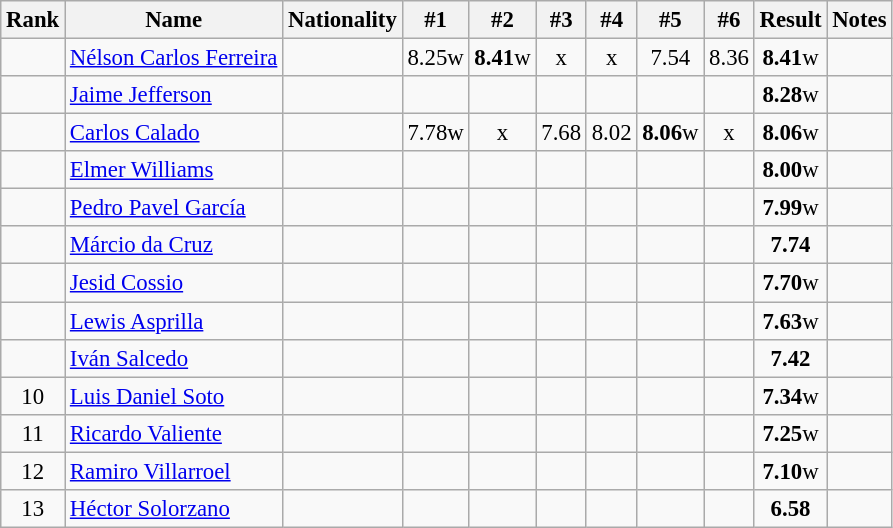<table class="wikitable sortable" style="text-align:center;font-size:95%">
<tr>
<th>Rank</th>
<th>Name</th>
<th>Nationality</th>
<th>#1</th>
<th>#2</th>
<th>#3</th>
<th>#4</th>
<th>#5</th>
<th>#6</th>
<th>Result</th>
<th>Notes</th>
</tr>
<tr>
<td></td>
<td align=left><a href='#'>Nélson Carlos Ferreira</a></td>
<td align=left></td>
<td>8.25w</td>
<td><strong>8.41</strong>w</td>
<td>x</td>
<td>x</td>
<td>7.54</td>
<td>8.36</td>
<td><strong>8.41</strong>w</td>
<td></td>
</tr>
<tr>
<td></td>
<td align=left><a href='#'>Jaime Jefferson</a></td>
<td align=left></td>
<td></td>
<td></td>
<td></td>
<td></td>
<td></td>
<td></td>
<td><strong>8.28</strong>w</td>
<td></td>
</tr>
<tr>
<td></td>
<td align=left><a href='#'>Carlos Calado</a></td>
<td align=left></td>
<td>7.78w</td>
<td>x</td>
<td>7.68</td>
<td>8.02</td>
<td><strong>8.06</strong>w</td>
<td>x</td>
<td><strong>8.06</strong>w</td>
<td></td>
</tr>
<tr>
<td></td>
<td align=left><a href='#'>Elmer Williams</a></td>
<td align=left></td>
<td></td>
<td></td>
<td></td>
<td></td>
<td></td>
<td></td>
<td><strong>8.00</strong>w</td>
<td></td>
</tr>
<tr>
<td></td>
<td align=left><a href='#'>Pedro Pavel García</a></td>
<td align=left></td>
<td></td>
<td></td>
<td></td>
<td></td>
<td></td>
<td></td>
<td><strong>7.99</strong>w</td>
<td></td>
</tr>
<tr>
<td></td>
<td align=left><a href='#'>Márcio da Cruz</a></td>
<td align=left></td>
<td></td>
<td></td>
<td></td>
<td></td>
<td></td>
<td></td>
<td><strong>7.74</strong></td>
<td></td>
</tr>
<tr>
<td></td>
<td align=left><a href='#'>Jesid Cossio</a></td>
<td align=left></td>
<td></td>
<td></td>
<td></td>
<td></td>
<td></td>
<td></td>
<td><strong>7.70</strong>w</td>
<td></td>
</tr>
<tr>
<td></td>
<td align=left><a href='#'>Lewis Asprilla</a></td>
<td align=left></td>
<td></td>
<td></td>
<td></td>
<td></td>
<td></td>
<td></td>
<td><strong>7.63</strong>w</td>
<td></td>
</tr>
<tr>
<td></td>
<td align=left><a href='#'>Iván Salcedo</a></td>
<td align=left></td>
<td></td>
<td></td>
<td></td>
<td></td>
<td></td>
<td></td>
<td><strong>7.42</strong></td>
<td></td>
</tr>
<tr>
<td>10</td>
<td align=left><a href='#'>Luis Daniel Soto</a></td>
<td align=left></td>
<td></td>
<td></td>
<td></td>
<td></td>
<td></td>
<td></td>
<td><strong>7.34</strong>w</td>
<td></td>
</tr>
<tr>
<td>11</td>
<td align=left><a href='#'>Ricardo Valiente</a></td>
<td align=left></td>
<td></td>
<td></td>
<td></td>
<td></td>
<td></td>
<td></td>
<td><strong>7.25</strong>w</td>
<td></td>
</tr>
<tr>
<td>12</td>
<td align=left><a href='#'>Ramiro Villarroel</a></td>
<td align=left></td>
<td></td>
<td></td>
<td></td>
<td></td>
<td></td>
<td></td>
<td><strong>7.10</strong>w</td>
<td></td>
</tr>
<tr>
<td>13</td>
<td align=left><a href='#'>Héctor Solorzano</a></td>
<td align=left></td>
<td></td>
<td></td>
<td></td>
<td></td>
<td></td>
<td></td>
<td><strong>6.58</strong></td>
<td></td>
</tr>
</table>
